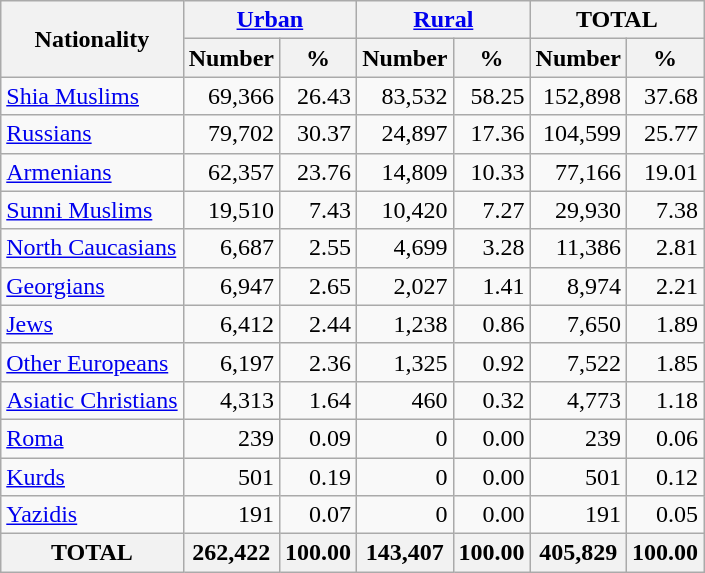<table class="wikitable sortable">
<tr>
<th rowspan="2">Nationality</th>
<th colspan="2"><a href='#'>Urban</a></th>
<th colspan="2"><a href='#'>Rural</a></th>
<th colspan="2">TOTAL</th>
</tr>
<tr>
<th>Number</th>
<th>%</th>
<th>Number</th>
<th>%</th>
<th>Number</th>
<th>%</th>
</tr>
<tr>
<td><a href='#'>Shia Muslims</a></td>
<td align="right">69,366</td>
<td align="right">26.43</td>
<td align="right">83,532</td>
<td align="right">58.25</td>
<td align="right">152,898</td>
<td align="right">37.68</td>
</tr>
<tr>
<td><a href='#'>Russians</a></td>
<td align="right">79,702</td>
<td align="right">30.37</td>
<td align="right">24,897</td>
<td align="right">17.36</td>
<td align="right">104,599</td>
<td align="right">25.77</td>
</tr>
<tr>
<td><a href='#'>Armenians</a></td>
<td align="right">62,357</td>
<td align="right">23.76</td>
<td align="right">14,809</td>
<td align="right">10.33</td>
<td align="right">77,166</td>
<td align="right">19.01</td>
</tr>
<tr>
<td><a href='#'>Sunni Muslims</a></td>
<td align="right">19,510</td>
<td align="right">7.43</td>
<td align="right">10,420</td>
<td align="right">7.27</td>
<td align="right">29,930</td>
<td align="right">7.38</td>
</tr>
<tr>
<td><a href='#'>North Caucasians</a></td>
<td align="right">6,687</td>
<td align="right">2.55</td>
<td align="right">4,699</td>
<td align="right">3.28</td>
<td align="right">11,386</td>
<td align="right">2.81</td>
</tr>
<tr>
<td><a href='#'>Georgians</a></td>
<td align="right">6,947</td>
<td align="right">2.65</td>
<td align="right">2,027</td>
<td align="right">1.41</td>
<td align="right">8,974</td>
<td align="right">2.21</td>
</tr>
<tr>
<td><a href='#'>Jews</a></td>
<td align="right">6,412</td>
<td align="right">2.44</td>
<td align="right">1,238</td>
<td align="right">0.86</td>
<td align="right">7,650</td>
<td align="right">1.89</td>
</tr>
<tr>
<td><a href='#'>Other Europeans</a></td>
<td align="right">6,197</td>
<td align="right">2.36</td>
<td align="right">1,325</td>
<td align="right">0.92</td>
<td align="right">7,522</td>
<td align="right">1.85</td>
</tr>
<tr>
<td><a href='#'>Asiatic Christians</a></td>
<td align="right">4,313</td>
<td align="right">1.64</td>
<td align="right">460</td>
<td align="right">0.32</td>
<td align="right">4,773</td>
<td align="right">1.18</td>
</tr>
<tr>
<td><a href='#'>Roma</a></td>
<td align="right">239</td>
<td align="right">0.09</td>
<td align="right">0</td>
<td align="right">0.00</td>
<td align="right">239</td>
<td align="right">0.06</td>
</tr>
<tr>
<td><a href='#'>Kurds</a></td>
<td align="right">501</td>
<td align="right">0.19</td>
<td align="right">0</td>
<td align="right">0.00</td>
<td align="right">501</td>
<td align="right">0.12</td>
</tr>
<tr>
<td><a href='#'>Yazidis</a></td>
<td align="right">191</td>
<td align="right">0.07</td>
<td align="right">0</td>
<td align="right">0.00</td>
<td align="right">191</td>
<td align="right">0.05</td>
</tr>
<tr>
<th>TOTAL</th>
<th>262,422</th>
<th>100.00</th>
<th>143,407</th>
<th>100.00</th>
<th>405,829</th>
<th>100.00</th>
</tr>
</table>
